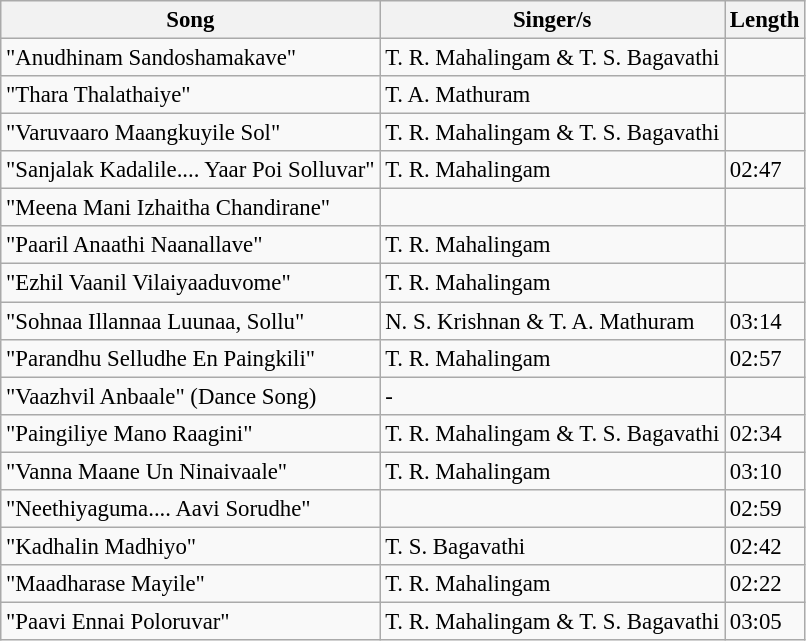<table class="wikitable" style="font-size:95%;">
<tr>
<th>Song</th>
<th>Singer/s</th>
<th>Length</th>
</tr>
<tr>
<td>"Anudhinam Sandoshamakave"</td>
<td>T. R. Mahalingam & T. S. Bagavathi</td>
<td></td>
</tr>
<tr>
<td>"Thara Thalathaiye"</td>
<td>T. A. Mathuram</td>
<td></td>
</tr>
<tr>
<td>"Varuvaaro Maangkuyile Sol"</td>
<td>T. R. Mahalingam & T. S. Bagavathi</td>
<td></td>
</tr>
<tr>
<td>"Sanjalak Kadalile.... Yaar Poi Solluvar"</td>
<td>T. R. Mahalingam</td>
<td>02:47</td>
</tr>
<tr>
<td>"Meena Mani Izhaitha Chandirane"</td>
<td></td>
<td></td>
</tr>
<tr>
<td>"Paaril Anaathi Naanallave"</td>
<td>T. R. Mahalingam</td>
<td></td>
</tr>
<tr>
<td>"Ezhil Vaanil Vilaiyaaduvome"</td>
<td>T. R. Mahalingam</td>
<td></td>
</tr>
<tr>
<td>"Sohnaa Illannaa Luunaa, Sollu"</td>
<td>N. S. Krishnan & T. A. Mathuram</td>
<td>03:14</td>
</tr>
<tr>
<td>"Parandhu Selludhe En Paingkili"</td>
<td>T. R. Mahalingam</td>
<td>02:57</td>
</tr>
<tr>
<td>"Vaazhvil Anbaale" (Dance Song)</td>
<td>-</td>
<td></td>
</tr>
<tr>
<td>"Paingiliye Mano Raagini"</td>
<td>T. R. Mahalingam & T. S. Bagavathi</td>
<td>02:34</td>
</tr>
<tr>
<td>"Vanna Maane Un Ninaivaale"</td>
<td>T. R. Mahalingam</td>
<td>03:10</td>
</tr>
<tr>
<td>"Neethiyaguma.... Aavi Sorudhe"</td>
<td></td>
<td>02:59</td>
</tr>
<tr>
<td>"Kadhalin Madhiyo"</td>
<td>T. S. Bagavathi</td>
<td>02:42</td>
</tr>
<tr>
<td>"Maadharase Mayile"</td>
<td>T. R. Mahalingam</td>
<td>02:22</td>
</tr>
<tr>
<td>"Paavi Ennai Poloruvar"</td>
<td>T. R. Mahalingam & T. S. Bagavathi</td>
<td>03:05</td>
</tr>
</table>
